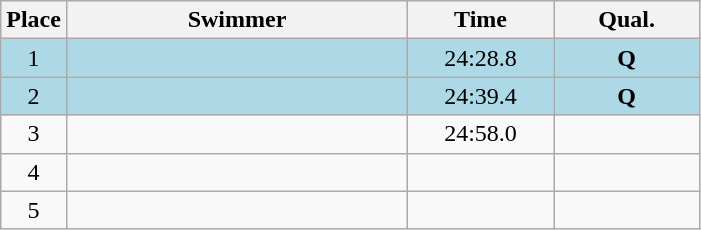<table class=wikitable style="text-align:center">
<tr>
<th>Place</th>
<th width=220>Swimmer</th>
<th width=90>Time</th>
<th width=90>Qual.</th>
</tr>
<tr bgcolor=lightblue>
<td>1</td>
<td align=left></td>
<td>24:28.8</td>
<td><strong>Q</strong></td>
</tr>
<tr bgcolor=lightblue>
<td>2</td>
<td align=left></td>
<td>24:39.4</td>
<td><strong>Q</strong></td>
</tr>
<tr>
<td>3</td>
<td align=left></td>
<td>24:58.0</td>
<td></td>
</tr>
<tr>
<td>4</td>
<td align=left></td>
<td></td>
<td></td>
</tr>
<tr>
<td>5</td>
<td align=left></td>
<td></td>
<td></td>
</tr>
</table>
